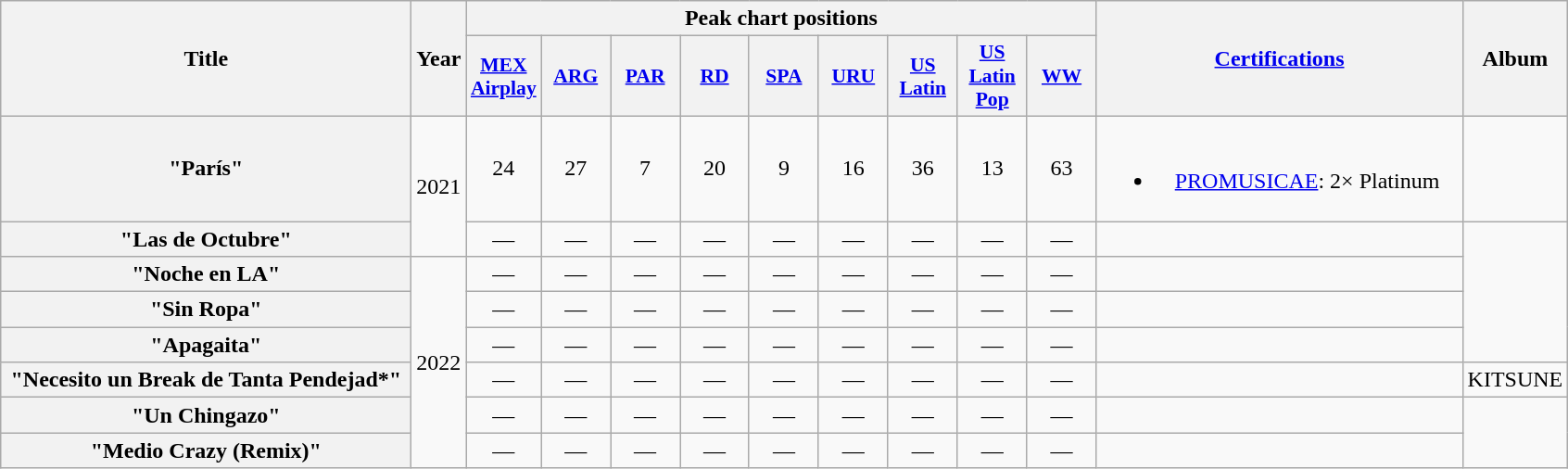<table class="wikitable plainrowheaders" style="text-align:center;">
<tr>
<th scope="col" rowspan="2" style="width:18em;">Title</th>
<th scope="col" rowspan="2">Year</th>
<th scope="col" colspan="9">Peak chart positions</th>
<th scope="col" rowspan="2" style="width:16em;"><a href='#'>Certifications</a></th>
<th scope="col" rowspan="2">Album</th>
</tr>
<tr>
<th scope="col" style="width:3em;font-size:90%;"><a href='#'>MEX Airplay</a><br></th>
<th scope="col" style="width:3em;font-size:90%;"><a href='#'>ARG</a><br></th>
<th scope="col" style="width:3em;font-size:90%;"><a href='#'>PAR</a><br></th>
<th scope="col" style="width:3em;font-size:90%;"><a href='#'>RD</a><br></th>
<th scope="col" style="width:3em;font-size:90%;"><a href='#'>SPA</a><br></th>
<th scope="col" style="width:3em;font-size:90%;"><a href='#'>URU</a><br></th>
<th scope="col" style="width:3em;font-size:90%;"><a href='#'>US Latin</a><br></th>
<th scope="col" style="width:3em;font-size:90%;"><a href='#'>US Latin Pop</a><br></th>
<th scope="col" style="width:3em;font-size:90%;"><a href='#'>WW</a><br></th>
</tr>
<tr>
<th scope="row">"París"</th>
<td rowspan="2">2021</td>
<td>24</td>
<td>27</td>
<td>7</td>
<td>20</td>
<td>9</td>
<td>16</td>
<td>36</td>
<td>13</td>
<td>63</td>
<td><br><ul><li><a href='#'>PROMUSICAE</a>: 2× Platinum</li></ul></td>
<td></td>
</tr>
<tr>
<th scope="row">"Las de Octubre"</th>
<td>—</td>
<td>—</td>
<td>—</td>
<td>—</td>
<td>—</td>
<td>—</td>
<td>—</td>
<td>—</td>
<td>—</td>
<td></td>
</tr>
<tr>
<th scope="row">"Noche en LA"<br></th>
<td rowspan="6">2022</td>
<td>—</td>
<td>—</td>
<td>—</td>
<td>—</td>
<td>—</td>
<td>—</td>
<td>—</td>
<td>—</td>
<td>—</td>
<td></td>
</tr>
<tr>
<th scope="row">"Sin Ropa"<br></th>
<td>—</td>
<td>—</td>
<td>—</td>
<td>—</td>
<td>—</td>
<td>—</td>
<td>—</td>
<td>—</td>
<td>—</td>
<td></td>
</tr>
<tr>
<th scope="row">"Apagaita"</th>
<td>—</td>
<td>—</td>
<td>—</td>
<td>—</td>
<td>—</td>
<td>—</td>
<td>—</td>
<td>—</td>
<td>—</td>
<td></td>
</tr>
<tr>
<th scope="row">"Necesito un Break de Tanta Pendejad*"<br></th>
<td>—</td>
<td>—</td>
<td>—</td>
<td>—</td>
<td>—</td>
<td>—</td>
<td>—</td>
<td>—</td>
<td>—</td>
<td></td>
<td>KITSUNE</td>
</tr>
<tr>
<th scope="row">"Un Chingazo"<br></th>
<td>—</td>
<td>—</td>
<td>—</td>
<td>—</td>
<td>—</td>
<td>—</td>
<td>—</td>
<td>—</td>
<td>—</td>
<td></td>
</tr>
<tr>
<th scope="row">"Medio Crazy (Remix)"<br></th>
<td>—</td>
<td>—</td>
<td>—</td>
<td>—</td>
<td>—</td>
<td>—</td>
<td>—</td>
<td>—</td>
<td>—</td>
<td></td>
</tr>
</table>
